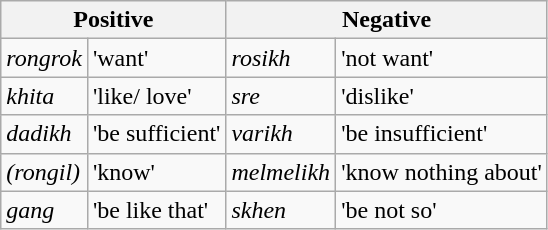<table class="wikitable">
<tr>
<th colspan="2">Positive</th>
<th colspan="2">Negative</th>
</tr>
<tr>
<td><em>rongrok</em></td>
<td>'want'</td>
<td><em>rosikh</em></td>
<td>'not want'</td>
</tr>
<tr>
<td><em>khita</em></td>
<td>'like/ love'</td>
<td><em>sre</em></td>
<td>'dislike'</td>
</tr>
<tr>
<td><em>dadikh</em></td>
<td>'be sufficient'</td>
<td><em>varikh</em></td>
<td>'be insufficient'</td>
</tr>
<tr>
<td><em>(rongil)</em></td>
<td>'know'</td>
<td><em>melmelikh</em></td>
<td>'know nothing about'</td>
</tr>
<tr>
<td><em>gang</em></td>
<td>'be like that'</td>
<td><em>skhen</em></td>
<td>'be not so'</td>
</tr>
</table>
